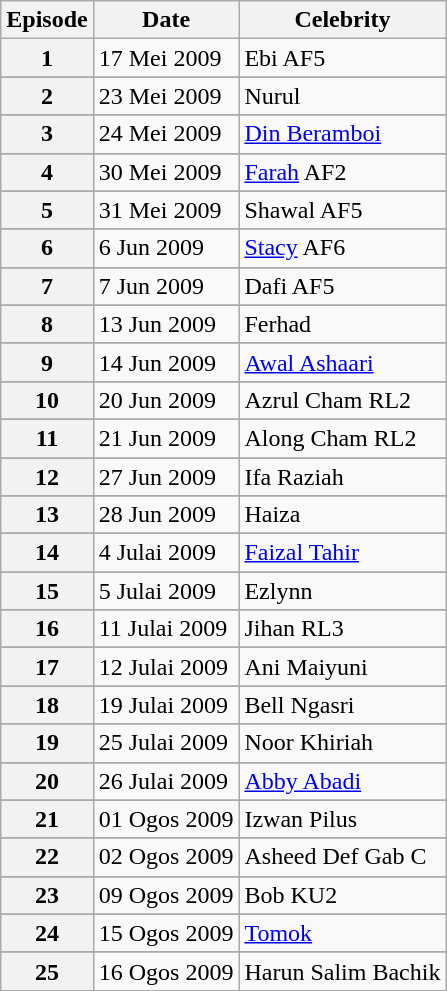<table class="wikitable">
<tr>
<th>Episode</th>
<th>Date</th>
<th>Celebrity</th>
</tr>
<tr>
<th>1</th>
<td>17 Mei 2009</td>
<td>Ebi AF5</td>
</tr>
<tr>
</tr>
<tr>
<th>2</th>
<td>23 Mei 2009</td>
<td>Nurul</td>
</tr>
<tr>
</tr>
<tr>
<th>3</th>
<td>24 Mei 2009</td>
<td><a href='#'>Din Beramboi</a></td>
</tr>
<tr>
</tr>
<tr>
<th>4</th>
<td>30 Mei 2009</td>
<td><a href='#'>Farah</a> AF2</td>
</tr>
<tr>
</tr>
<tr>
<th>5</th>
<td>31 Mei 2009</td>
<td>Shawal AF5</td>
</tr>
<tr>
</tr>
<tr>
<th>6</th>
<td>6 Jun 2009</td>
<td><a href='#'>Stacy</a> AF6</td>
</tr>
<tr>
</tr>
<tr>
<th>7</th>
<td>7 Jun 2009</td>
<td>Dafi AF5</td>
</tr>
<tr>
</tr>
<tr>
<th>8</th>
<td>13 Jun 2009</td>
<td>Ferhad</td>
</tr>
<tr>
</tr>
<tr>
<th>9</th>
<td>14 Jun 2009</td>
<td><a href='#'>Awal Ashaari</a></td>
</tr>
<tr>
</tr>
<tr>
<th>10</th>
<td>20 Jun 2009</td>
<td>Azrul Cham RL2</td>
</tr>
<tr>
</tr>
<tr>
<th>11</th>
<td>21 Jun 2009</td>
<td>Along Cham RL2</td>
</tr>
<tr>
</tr>
<tr>
<th>12</th>
<td>27 Jun 2009</td>
<td>Ifa Raziah</td>
</tr>
<tr>
</tr>
<tr>
<th>13</th>
<td>28 Jun 2009</td>
<td>Haiza</td>
</tr>
<tr>
</tr>
<tr>
<th>14</th>
<td>4 Julai 2009</td>
<td><a href='#'>Faizal Tahir</a></td>
</tr>
<tr>
</tr>
<tr>
<th>15</th>
<td>5 Julai 2009</td>
<td>Ezlynn</td>
</tr>
<tr>
</tr>
<tr>
<th>16</th>
<td>11 Julai 2009</td>
<td>Jihan RL3</td>
</tr>
<tr>
</tr>
<tr>
<th>17</th>
<td>12 Julai 2009</td>
<td>Ani Maiyuni</td>
</tr>
<tr>
</tr>
<tr>
<th>18</th>
<td>19 Julai 2009</td>
<td>Bell Ngasri</td>
</tr>
<tr>
</tr>
<tr>
<th>19</th>
<td>25 Julai 2009</td>
<td>Noor Khiriah</td>
</tr>
<tr>
</tr>
<tr>
<th>20</th>
<td>26 Julai 2009</td>
<td><a href='#'>Abby Abadi</a></td>
</tr>
<tr>
</tr>
<tr>
<th>21</th>
<td>01 Ogos 2009</td>
<td>Izwan Pilus</td>
</tr>
<tr>
</tr>
<tr>
<th>22</th>
<td>02 Ogos 2009</td>
<td>Asheed Def Gab C</td>
</tr>
<tr>
</tr>
<tr>
<th>23</th>
<td>09 Ogos 2009</td>
<td>Bob KU2</td>
</tr>
<tr>
</tr>
<tr>
<th>24</th>
<td>15 Ogos 2009</td>
<td><a href='#'>Tomok</a></td>
</tr>
<tr>
</tr>
<tr>
<th>25</th>
<td>16 Ogos 2009</td>
<td>Harun Salim Bachik</td>
</tr>
<tr>
</tr>
</table>
